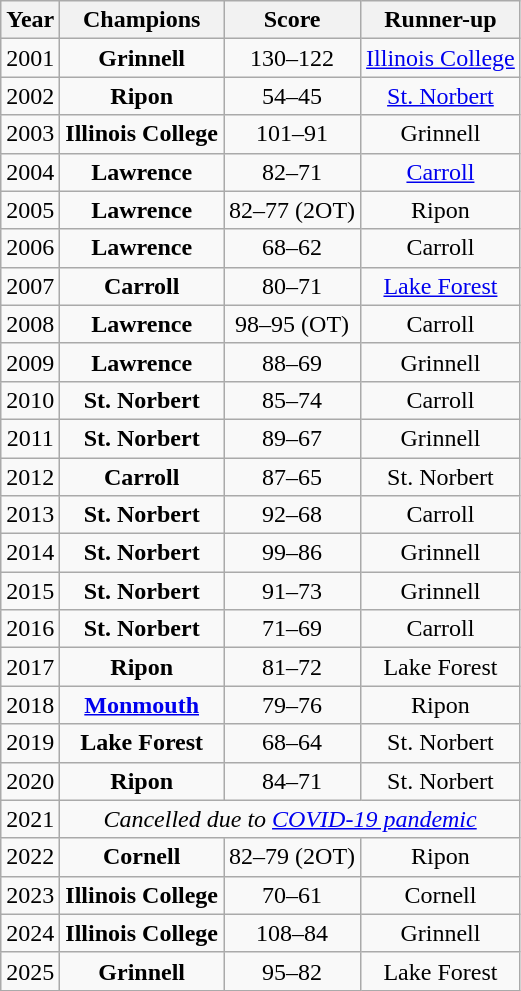<table class="wikitable sortable">
<tr>
<th>Year</th>
<th>Champions</th>
<th>Score</th>
<th>Runner-up</th>
</tr>
<tr align=center>
<td>2001</td>
<td><strong>Grinnell</strong></td>
<td>130–122</td>
<td><a href='#'>Illinois College</a></td>
</tr>
<tr align=center>
<td>2002</td>
<td><strong>Ripon</strong></td>
<td>54–45</td>
<td><a href='#'>St. Norbert</a></td>
</tr>
<tr align=center>
<td>2003</td>
<td><strong>Illinois College</strong></td>
<td>101–91</td>
<td>Grinnell</td>
</tr>
<tr align=center>
<td>2004</td>
<td><strong>Lawrence</strong></td>
<td>82–71</td>
<td><a href='#'>Carroll</a></td>
</tr>
<tr align=center>
<td>2005</td>
<td><strong>Lawrence</strong></td>
<td>82–77 (2OT)</td>
<td>Ripon</td>
</tr>
<tr align=center>
<td>2006</td>
<td><strong>Lawrence</strong></td>
<td>68–62</td>
<td>Carroll</td>
</tr>
<tr align=center>
<td>2007</td>
<td><strong>Carroll</strong></td>
<td>80–71</td>
<td><a href='#'>Lake Forest</a></td>
</tr>
<tr align=center>
<td>2008</td>
<td><strong>Lawrence</strong></td>
<td>98–95 (OT)</td>
<td>Carroll</td>
</tr>
<tr align=center>
<td>2009</td>
<td><strong>Lawrence</strong></td>
<td>88–69</td>
<td>Grinnell</td>
</tr>
<tr align=center>
<td>2010</td>
<td><strong>St. Norbert</strong></td>
<td>85–74</td>
<td>Carroll</td>
</tr>
<tr align=center>
<td>2011</td>
<td><strong>St. Norbert</strong></td>
<td>89–67</td>
<td>Grinnell</td>
</tr>
<tr align=center>
<td>2012</td>
<td><strong>Carroll</strong></td>
<td>87–65</td>
<td>St. Norbert</td>
</tr>
<tr align=center>
<td>2013</td>
<td><strong>St. Norbert</strong></td>
<td>92–68</td>
<td>Carroll</td>
</tr>
<tr align=center>
<td>2014</td>
<td><strong>St. Norbert</strong></td>
<td>99–86</td>
<td>Grinnell</td>
</tr>
<tr align=center>
<td>2015</td>
<td><strong>St. Norbert</strong></td>
<td>91–73</td>
<td>Grinnell</td>
</tr>
<tr align=center>
<td>2016</td>
<td><strong>St. Norbert</strong></td>
<td>71–69</td>
<td>Carroll</td>
</tr>
<tr align=center>
<td>2017</td>
<td><strong>Ripon</strong></td>
<td>81–72</td>
<td>Lake Forest</td>
</tr>
<tr align=center>
<td>2018</td>
<td><strong><a href='#'>Monmouth</a></strong></td>
<td>79–76</td>
<td>Ripon</td>
</tr>
<tr align=center>
<td>2019</td>
<td><strong>Lake Forest</strong></td>
<td>68–64</td>
<td>St. Norbert</td>
</tr>
<tr align=center>
<td>2020</td>
<td><strong>Ripon</strong></td>
<td>84–71</td>
<td>St. Norbert</td>
</tr>
<tr align=center>
<td>2021</td>
<td colspan=3><em>Cancelled due to <a href='#'>COVID-19 pandemic</a></em></td>
</tr>
<tr align=center>
<td>2022</td>
<td><strong>Cornell</strong></td>
<td>82–79 (2OT)</td>
<td>Ripon</td>
</tr>
<tr align=center>
<td>2023</td>
<td><strong>Illinois College</strong></td>
<td>70–61</td>
<td>Cornell</td>
</tr>
<tr align=center>
<td>2024</td>
<td><strong>Illinois College</strong></td>
<td>108–84</td>
<td>Grinnell</td>
</tr>
<tr align=center>
<td>2025</td>
<td><strong>Grinnell</strong></td>
<td>95–82</td>
<td>Lake Forest</td>
</tr>
</table>
